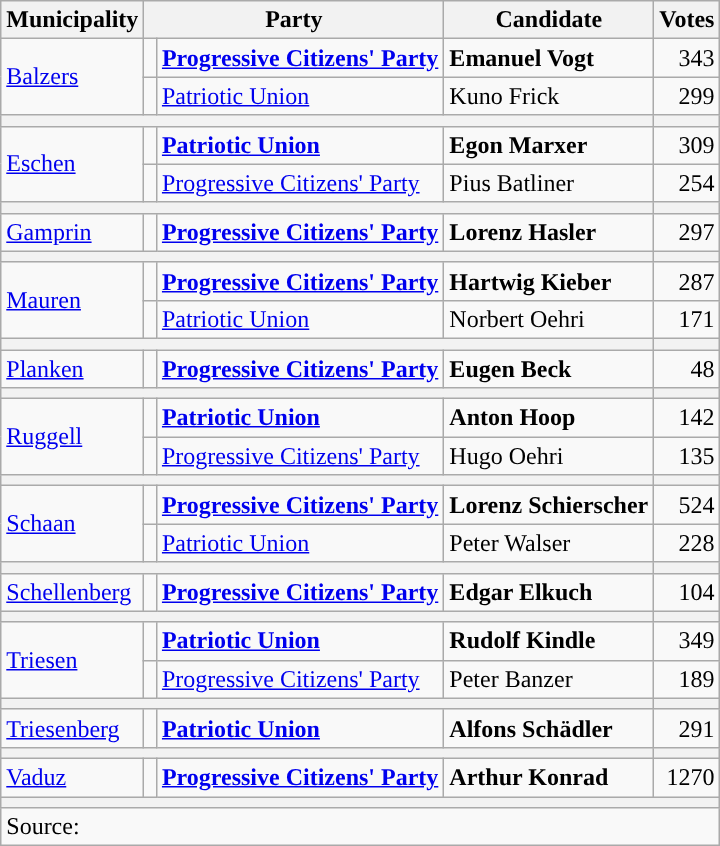<table class="wikitable" style="text-align:right">
<tr>
<th>Municipality</th>
<th colspan="2">Party</th>
<th>Candidate</th>
<th>Votes</th>
</tr>
<tr>
<td rowspan="2" align="left"><a href='#'>Balzers</a></td>
<td width="1" style="color:inherit;background:"></td>
<td align="left"><strong><a href='#'>Progressive Citizens' Party</a></strong></td>
<td align="left"><strong>Emanuel Vogt</strong></td>
<td>343</td>
</tr>
<tr>
<td style="color:inherit;background:"></td>
<td align="left"><a href='#'>Patriotic Union</a></td>
<td align="left">Kuno Frick</td>
<td>299</td>
</tr>
<tr>
<th colspan="4"></th>
<th></th>
</tr>
<tr>
<td rowspan="2" align="left"><a href='#'>Eschen</a></td>
<td style="color:inherit;background:"></td>
<td align="left"><a href='#'><strong>Patriotic Union</strong></a></td>
<td align="left"><strong>Egon Marxer</strong></td>
<td>309</td>
</tr>
<tr>
<td style="color:inherit;background:"></td>
<td align="left"><a href='#'>Progressive Citizens' Party</a></td>
<td align="left">Pius Batliner</td>
<td>254</td>
</tr>
<tr>
<th colspan="4"></th>
<th></th>
</tr>
<tr>
<td align="left"><a href='#'>Gamprin</a></td>
<td style="color:inherit;background:"></td>
<td align="left"><strong><a href='#'>Progressive Citizens' Party</a></strong></td>
<td align="left"><strong>Lorenz Hasler</strong></td>
<td>297</td>
</tr>
<tr>
<th colspan="4"></th>
<th></th>
</tr>
<tr>
<td rowspan="2" align="left"><a href='#'>Mauren</a></td>
<td style="color:inherit;background:"></td>
<td align="left"><strong><a href='#'>Progressive Citizens' Party</a></strong></td>
<td align="left"><strong>Hartwig Kieber</strong></td>
<td>287</td>
</tr>
<tr>
<td style="color:inherit;background:"></td>
<td align="left"><a href='#'>Patriotic Union</a></td>
<td align="left">Norbert Oehri</td>
<td>171</td>
</tr>
<tr>
<th colspan="4"></th>
<th></th>
</tr>
<tr>
<td align="left"><a href='#'>Planken</a></td>
<td style="color:inherit;background:"></td>
<td align="left"><strong><a href='#'>Progressive Citizens' Party</a></strong></td>
<td align="left"><strong>Eugen Beck</strong></td>
<td>48</td>
</tr>
<tr>
<th colspan="4"></th>
<th></th>
</tr>
<tr>
<td rowspan="2" align="left"><a href='#'>Ruggell</a></td>
<td style="color:inherit;background:"></td>
<td align="left"><a href='#'><strong>Patriotic Union</strong></a></td>
<td align="left"><strong>Anton Hoop</strong></td>
<td>142</td>
</tr>
<tr>
<td style="color:inherit;background:"></td>
<td align="left"><a href='#'>Progressive Citizens' Party</a></td>
<td align="left">Hugo Oehri</td>
<td>135</td>
</tr>
<tr>
<th colspan="4"></th>
<th></th>
</tr>
<tr>
<td rowspan="2" align="left"><a href='#'>Schaan</a></td>
<td style="color:inherit;background:"></td>
<td align="left"><strong><a href='#'>Progressive Citizens' Party</a></strong></td>
<td align="left"><strong>Lorenz Schierscher</strong></td>
<td>524</td>
</tr>
<tr>
<td style="color:inherit;background:"></td>
<td align="left"><a href='#'>Patriotic Union</a></td>
<td align="left">Peter Walser</td>
<td>228</td>
</tr>
<tr>
<th colspan="4"></th>
<th></th>
</tr>
<tr>
<td align="left"><a href='#'>Schellenberg</a></td>
<td style="color:inherit;background:"></td>
<td align="left"><strong><a href='#'>Progressive Citizens' Party</a></strong></td>
<td align="left"><strong>Edgar Elkuch</strong></td>
<td>104</td>
</tr>
<tr>
<th colspan="4"></th>
<th></th>
</tr>
<tr>
<td rowspan="2" align="left"><a href='#'>Triesen</a></td>
<td style="color:inherit;background:"></td>
<td align="left"><a href='#'><strong>Patriotic Union</strong></a></td>
<td align="left"><strong>Rudolf Kindle</strong></td>
<td>349</td>
</tr>
<tr>
<td style="color:inherit;background:"></td>
<td align="left"><a href='#'>Progressive Citizens' Party</a></td>
<td align="left">Peter Banzer</td>
<td>189</td>
</tr>
<tr>
<th colspan="4"></th>
<th></th>
</tr>
<tr>
<td align="left"><a href='#'>Triesenberg</a></td>
<td style="color:inherit;background:"></td>
<td align="left"><a href='#'><strong>Patriotic Union</strong></a></td>
<td align="left"><strong>Alfons Schädler</strong></td>
<td>291</td>
</tr>
<tr>
<th colspan="4"></th>
<th></th>
</tr>
<tr>
<td align="left"><a href='#'>Vaduz</a></td>
<td style="color:inherit;background:"></td>
<td align="left"><strong><a href='#'>Progressive Citizens' Party</a></strong></td>
<td align="left"><strong>Arthur Konrad</strong></td>
<td>1270</td>
</tr>
<tr>
<th colspan="5"></th>
</tr>
<tr>
<td colspan="5" align="left">Source: </td>
</tr>
</table>
